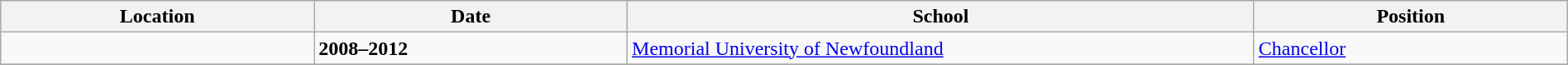<table class="wikitable" style="width:100%;">
<tr>
<th style="width:20%;">Location</th>
<th style="width:20%;">Date</th>
<th style="width:40%;">School</th>
<th style="width:20%;">Position</th>
</tr>
<tr>
<td></td>
<td><strong>2008–2012</strong></td>
<td><a href='#'>Memorial University of Newfoundland</a></td>
<td><a href='#'>Chancellor</a></td>
</tr>
<tr>
</tr>
</table>
